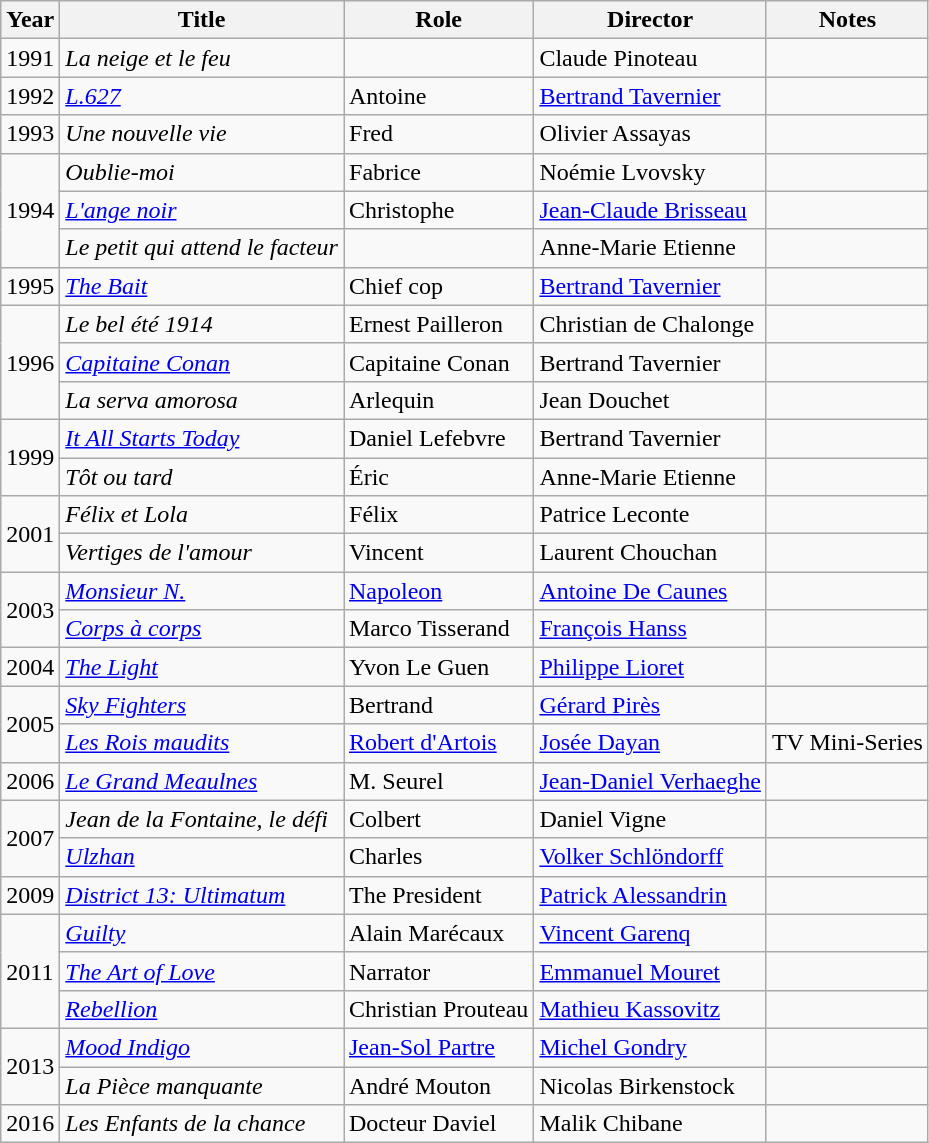<table class="wikitable sortable">
<tr>
<th>Year</th>
<th>Title</th>
<th>Role</th>
<th>Director</th>
<th>Notes</th>
</tr>
<tr>
<td>1991</td>
<td><em>La neige et le feu</em></td>
<td></td>
<td>Claude Pinoteau</td>
<td></td>
</tr>
<tr>
<td>1992</td>
<td><em><a href='#'>L.627</a></em></td>
<td>Antoine</td>
<td><a href='#'>Bertrand Tavernier</a></td>
<td></td>
</tr>
<tr>
<td>1993</td>
<td><em>Une nouvelle vie</em></td>
<td>Fred</td>
<td>Olivier Assayas</td>
<td></td>
</tr>
<tr>
<td rowspan=3>1994</td>
<td><em>Oublie-moi</em></td>
<td>Fabrice</td>
<td>Noémie Lvovsky</td>
<td></td>
</tr>
<tr>
<td><em><a href='#'>L'ange noir</a></em></td>
<td>Christophe</td>
<td><a href='#'>Jean-Claude Brisseau</a></td>
<td></td>
</tr>
<tr>
<td><em>Le petit qui attend le facteur</em></td>
<td></td>
<td>Anne-Marie Etienne</td>
<td></td>
</tr>
<tr>
<td>1995</td>
<td><em><a href='#'>The Bait</a></em></td>
<td>Chief cop</td>
<td><a href='#'>Bertrand Tavernier</a></td>
<td></td>
</tr>
<tr>
<td rowspan=3>1996</td>
<td><em>Le bel été 1914</em></td>
<td>Ernest Pailleron</td>
<td>Christian de Chalonge</td>
<td></td>
</tr>
<tr>
<td><em><a href='#'>Capitaine Conan</a></em></td>
<td>Capitaine Conan</td>
<td>Bertrand Tavernier</td>
<td></td>
</tr>
<tr>
<td><em>La serva amorosa</em></td>
<td>Arlequin</td>
<td>Jean Douchet</td>
<td></td>
</tr>
<tr>
<td rowspan=2>1999</td>
<td><em><a href='#'>It All Starts Today</a></em></td>
<td>Daniel Lefebvre</td>
<td>Bertrand Tavernier</td>
<td></td>
</tr>
<tr>
<td><em>Tôt ou tard</em></td>
<td>Éric</td>
<td>Anne-Marie Etienne</td>
<td></td>
</tr>
<tr>
<td rowspan=2>2001</td>
<td><em>Félix et Lola</em></td>
<td>Félix</td>
<td>Patrice Leconte</td>
<td></td>
</tr>
<tr>
<td><em>Vertiges de l'amour</em></td>
<td>Vincent</td>
<td>Laurent Chouchan</td>
<td></td>
</tr>
<tr>
<td rowspan=2>2003</td>
<td><em><a href='#'>Monsieur N.</a></em></td>
<td><a href='#'>Napoleon</a></td>
<td><a href='#'>Antoine De Caunes</a></td>
<td></td>
</tr>
<tr>
<td><em><a href='#'>Corps à corps</a></em></td>
<td>Marco Tisserand</td>
<td><a href='#'>François Hanss</a></td>
<td></td>
</tr>
<tr>
<td>2004</td>
<td><em><a href='#'>The Light</a></em></td>
<td>Yvon Le Guen</td>
<td><a href='#'>Philippe Lioret</a></td>
<td></td>
</tr>
<tr>
<td rowspan=2>2005</td>
<td><em><a href='#'>Sky Fighters</a></em></td>
<td>Bertrand</td>
<td><a href='#'>Gérard Pirès</a></td>
<td></td>
</tr>
<tr>
<td><em><a href='#'>Les Rois maudits</a></em></td>
<td><a href='#'>Robert d'Artois</a></td>
<td><a href='#'>Josée Dayan</a></td>
<td>TV Mini-Series</td>
</tr>
<tr>
<td>2006</td>
<td><em><a href='#'>Le Grand Meaulnes</a></em></td>
<td>M. Seurel</td>
<td><a href='#'>Jean-Daniel Verhaeghe</a></td>
<td></td>
</tr>
<tr>
<td rowspan=2>2007</td>
<td><em>Jean de la Fontaine, le défi</em></td>
<td>Colbert</td>
<td>Daniel Vigne</td>
<td></td>
</tr>
<tr>
<td><em><a href='#'>Ulzhan</a></em></td>
<td>Charles</td>
<td><a href='#'>Volker Schlöndorff</a></td>
<td></td>
</tr>
<tr>
<td>2009</td>
<td><em><a href='#'>District 13: Ultimatum</a></em></td>
<td>The President</td>
<td><a href='#'>Patrick Alessandrin</a></td>
<td></td>
</tr>
<tr>
<td rowspan=3>2011</td>
<td><em><a href='#'>Guilty</a></em></td>
<td>Alain Marécaux</td>
<td><a href='#'>Vincent Garenq</a></td>
<td></td>
</tr>
<tr>
<td><em><a href='#'>The Art of Love</a></em></td>
<td>Narrator</td>
<td><a href='#'>Emmanuel Mouret</a></td>
<td></td>
</tr>
<tr>
<td><em><a href='#'>Rebellion</a></em></td>
<td>Christian Prouteau</td>
<td><a href='#'>Mathieu Kassovitz</a></td>
<td></td>
</tr>
<tr>
<td rowspan=2>2013</td>
<td><em><a href='#'>Mood Indigo</a></em></td>
<td><a href='#'>Jean-Sol Partre</a></td>
<td><a href='#'>Michel Gondry</a></td>
<td></td>
</tr>
<tr>
<td><em>La Pièce manquante</em></td>
<td>André Mouton</td>
<td>Nicolas Birkenstock</td>
<td></td>
</tr>
<tr>
<td>2016</td>
<td><em>Les Enfants de la chance</em></td>
<td>Docteur Daviel</td>
<td>Malik Chibane</td>
<td></td>
</tr>
</table>
